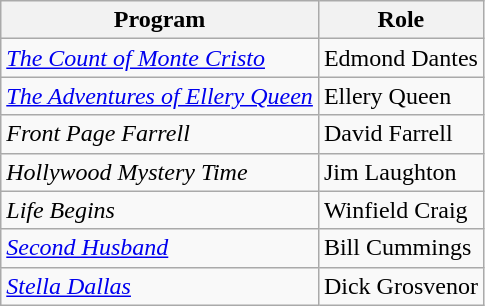<table class="wikitable">
<tr>
<th>Program</th>
<th>Role</th>
</tr>
<tr>
<td><em><a href='#'>The Count of Monte Cristo</a></em></td>
<td>Edmond Dantes</td>
</tr>
<tr>
<td><em><a href='#'>The Adventures of Ellery Queen</a></em></td>
<td>Ellery Queen</td>
</tr>
<tr>
<td><em>Front Page Farrell</em></td>
<td>David Farrell</td>
</tr>
<tr>
<td><em>Hollywood Mystery Time</em></td>
<td>Jim Laughton</td>
</tr>
<tr>
<td><em>Life Begins</em></td>
<td>Winfield Craig</td>
</tr>
<tr>
<td><em><a href='#'>Second Husband</a></em></td>
<td>Bill Cummings</td>
</tr>
<tr>
<td><em><a href='#'>Stella Dallas</a></em></td>
<td>Dick Grosvenor</td>
</tr>
</table>
